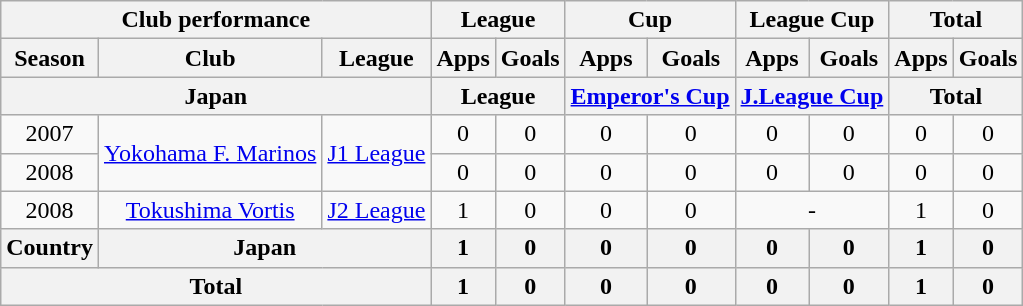<table class="wikitable" style="text-align:center;">
<tr>
<th colspan=3>Club performance</th>
<th colspan=2>League</th>
<th colspan=2>Cup</th>
<th colspan=2>League Cup</th>
<th colspan=2>Total</th>
</tr>
<tr>
<th>Season</th>
<th>Club</th>
<th>League</th>
<th>Apps</th>
<th>Goals</th>
<th>Apps</th>
<th>Goals</th>
<th>Apps</th>
<th>Goals</th>
<th>Apps</th>
<th>Goals</th>
</tr>
<tr>
<th colspan=3>Japan</th>
<th colspan=2>League</th>
<th colspan=2><a href='#'>Emperor's Cup</a></th>
<th colspan=2><a href='#'>J.League Cup</a></th>
<th colspan=2>Total</th>
</tr>
<tr>
<td>2007</td>
<td rowspan="2"><a href='#'>Yokohama F. Marinos</a></td>
<td rowspan="2"><a href='#'>J1 League</a></td>
<td>0</td>
<td>0</td>
<td>0</td>
<td>0</td>
<td>0</td>
<td>0</td>
<td>0</td>
<td>0</td>
</tr>
<tr>
<td>2008</td>
<td>0</td>
<td>0</td>
<td>0</td>
<td>0</td>
<td>0</td>
<td>0</td>
<td>0</td>
<td>0</td>
</tr>
<tr>
<td>2008</td>
<td><a href='#'>Tokushima Vortis</a></td>
<td><a href='#'>J2 League</a></td>
<td>1</td>
<td>0</td>
<td>0</td>
<td>0</td>
<td colspan="2">-</td>
<td>1</td>
<td>0</td>
</tr>
<tr>
<th rowspan=1>Country</th>
<th colspan=2>Japan</th>
<th>1</th>
<th>0</th>
<th>0</th>
<th>0</th>
<th>0</th>
<th>0</th>
<th>1</th>
<th>0</th>
</tr>
<tr>
<th colspan=3>Total</th>
<th>1</th>
<th>0</th>
<th>0</th>
<th>0</th>
<th>0</th>
<th>0</th>
<th>1</th>
<th>0</th>
</tr>
</table>
